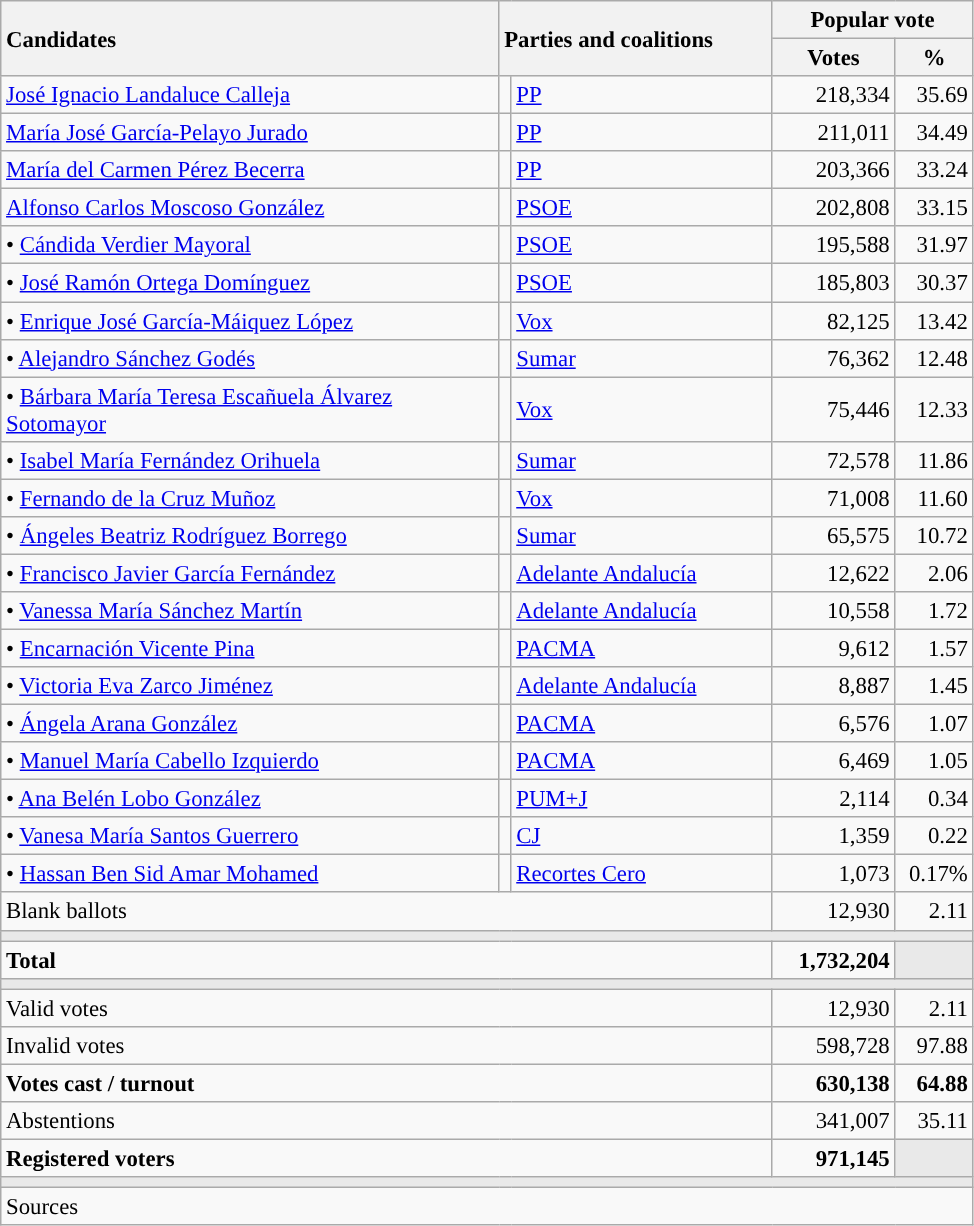<table class="wikitable" style="text-align:right; font-size:95%;">
<tr>
<th style="text-align:left;" rowspan="2" width="325">Candidates</th>
<th style="text-align:left;" rowspan="2" colspan="2" width="175">Parties and coalitions</th>
<th colspan="2">Popular vote</th>
</tr>
<tr>
<th width="75">Votes</th>
<th width="45">%</th>
</tr>
<tr>
<td align="left"> <a href='#'>José Ignacio Landaluce Calleja</a></td>
<td width="1" style="color:inherit;background:"></td>
<td align="left"><a href='#'>PP</a></td>
<td>218,334</td>
<td>35.69</td>
</tr>
<tr>
<td align="left"> <a href='#'>María José García-Pelayo Jurado</a></td>
<td width="1" style="color:inherit;background:"></td>
<td align="left"><a href='#'>PP</a></td>
<td>211,011</td>
<td>34.49</td>
</tr>
<tr>
<td align="left"> <a href='#'>María del Carmen Pérez Becerra</a></td>
<td width="1" style="color:inherit;background:"></td>
<td align="left"><a href='#'>PP</a></td>
<td>203,366</td>
<td>33.24</td>
</tr>
<tr>
<td align="left"> <a href='#'>Alfonso Carlos Moscoso González</a></td>
<td width="1" style="color:inherit;background:"></td>
<td align="left"><a href='#'>PSOE</a></td>
<td>202,808</td>
<td>33.15</td>
</tr>
<tr>
<td align="left">• <a href='#'>Cándida Verdier Mayoral</a></td>
<td width="1" style="color:inherit;background:"></td>
<td align="left"><a href='#'>PSOE</a></td>
<td>195,588</td>
<td>31.97</td>
</tr>
<tr>
<td align="left">• <a href='#'>José Ramón Ortega Domínguez</a></td>
<td width="1" style="color:inherit;background:"></td>
<td align="left"><a href='#'>PSOE</a></td>
<td>185,803</td>
<td>30.37</td>
</tr>
<tr>
<td align="left">• <a href='#'>Enrique José García-Máiquez López</a></td>
<td width="1" style="color:inherit;background:"></td>
<td align="left"><a href='#'>Vox</a></td>
<td>82,125</td>
<td>13.42</td>
</tr>
<tr>
<td align="left">• <a href='#'>Alejandro Sánchez Godés</a></td>
<td width="1" style="color:inherit;background:"></td>
<td align="left"><a href='#'>Sumar</a></td>
<td>76,362</td>
<td>12.48</td>
</tr>
<tr>
<td align="left">• <a href='#'>Bárbara María Teresa Escañuela Álvarez Sotomayor</a></td>
<td width="1" style="color:inherit;background:"></td>
<td align="left"><a href='#'>Vox</a></td>
<td>75,446</td>
<td>12.33</td>
</tr>
<tr>
<td align="left">• <a href='#'>Isabel María Fernández Orihuela</a></td>
<td width="1" style="color:inherit;background:"></td>
<td align="left"><a href='#'>Sumar</a></td>
<td>72,578</td>
<td>11.86</td>
</tr>
<tr>
<td align="left">• <a href='#'>Fernando de la Cruz Muñoz</a></td>
<td width="1" style="color:inherit;background:"></td>
<td align="left"><a href='#'>Vox</a></td>
<td>71,008</td>
<td>11.60</td>
</tr>
<tr>
<td align="left">• <a href='#'>Ángeles Beatriz Rodríguez Borrego</a></td>
<td width="1" style="color:inherit;background:"></td>
<td align="left"><a href='#'>Sumar</a></td>
<td>65,575</td>
<td>10.72</td>
</tr>
<tr>
<td align="left">• <a href='#'>Francisco Javier García Fernández</a></td>
<td width="1" style="color:inherit;background:"></td>
<td align="left"><a href='#'>Adelante Andalucía</a></td>
<td>12,622</td>
<td>2.06</td>
</tr>
<tr>
<td align="left">• <a href='#'>Vanessa María Sánchez Martín</a></td>
<td width="1" style="color:inherit;background:"></td>
<td align="left"><a href='#'>Adelante Andalucía</a></td>
<td>10,558</td>
<td>1.72</td>
</tr>
<tr>
<td align="left">• <a href='#'>Encarnación Vicente Pina</a></td>
<td width="1" style="color:inherit;background:"></td>
<td align="left"><a href='#'>PACMA</a></td>
<td>9,612</td>
<td>1.57</td>
</tr>
<tr>
<td align="left">• <a href='#'>Victoria Eva Zarco Jiménez</a></td>
<td width="1" style="color:inherit;background:"></td>
<td align="left"><a href='#'>Adelante Andalucía</a></td>
<td>8,887</td>
<td>1.45</td>
</tr>
<tr>
<td align="left">• <a href='#'>Ángela Arana González</a></td>
<td width="1" style="color:inherit;background:"></td>
<td align="left"><a href='#'>PACMA</a></td>
<td>6,576</td>
<td>1.07</td>
</tr>
<tr>
<td align="left">• <a href='#'>Manuel María Cabello Izquierdo</a></td>
<td width="1" style="color:inherit;background:"></td>
<td align="left"><a href='#'>PACMA</a></td>
<td>6,469</td>
<td>1.05</td>
</tr>
<tr>
<td align="left">• <a href='#'>Ana Belén Lobo González</a></td>
<td width="1" style="color:inherit;background:"></td>
<td align="left"><a href='#'>PUM+J</a></td>
<td>2,114</td>
<td>0.34</td>
</tr>
<tr>
<td align="left">• <a href='#'>Vanesa María Santos Guerrero</a></td>
<td width="1" style="color:inherit;background:"></td>
<td align="left"><a href='#'>CJ</a></td>
<td>1,359</td>
<td>0.22</td>
</tr>
<tr>
<td align="left">• <a href='#'>Hassan Ben Sid Amar Mohamed</a></td>
<td width="1" style="color:inherit;background:"></td>
<td align="left"><a href='#'>Recortes Cero</a></td>
<td>1,073</td>
<td>0.17%</td>
</tr>
<tr>
<td align="left" colspan="3">Blank ballots</td>
<td>12,930</td>
<td>2.11</td>
</tr>
<tr>
<td colspan="5" bgcolor="#E9E9E9"></td>
</tr>
<tr style="font-weight:bold;">
<td align="left" colspan="3">Total</td>
<td>1,732,204</td>
<td bgcolor="#E9E9E9"></td>
</tr>
<tr>
<td colspan="5" bgcolor="#E9E9E9"></td>
</tr>
<tr>
<td align="left" colspan="3">Valid votes</td>
<td>12,930</td>
<td>2.11</td>
</tr>
<tr>
<td align="left" colspan="3">Invalid votes</td>
<td>598,728</td>
<td>97.88</td>
</tr>
<tr style="font-weight:bold;">
<td align="left" colspan="3">Votes cast / turnout</td>
<td>630,138</td>
<td>64.88</td>
</tr>
<tr>
<td align="left" colspan="3">Abstentions</td>
<td>341,007</td>
<td>35.11</td>
</tr>
<tr style="font-weight:bold;">
<td align="left" colspan="3">Registered voters</td>
<td>971,145</td>
<td bgcolor="#E9E9E9"></td>
</tr>
<tr>
<td colspan="5" bgcolor="#E9E9E9"></td>
</tr>
<tr>
<td align="left" colspan="5">Sources</td>
</tr>
</table>
